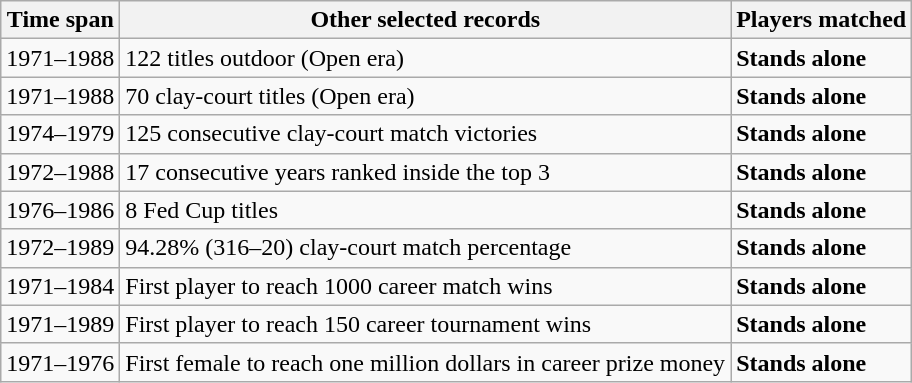<table class="wikitable collapsible collapsed">
<tr>
<th>Time span</th>
<th>Other selected records</th>
<th>Players matched</th>
</tr>
<tr>
<td>1971–1988</td>
<td>122 titles outdoor (Open era)</td>
<td><strong>Stands alone</strong></td>
</tr>
<tr>
<td>1971–1988</td>
<td>70 clay-court titles (Open era)</td>
<td><strong>Stands alone</strong></td>
</tr>
<tr>
<td>1974–1979</td>
<td>125 consecutive clay-court match victories</td>
<td><strong>Stands alone</strong></td>
</tr>
<tr>
<td>1972–1988</td>
<td>17 consecutive years ranked inside the top 3</td>
<td><strong>Stands alone</strong></td>
</tr>
<tr>
<td>1976–1986</td>
<td>8 Fed Cup titles</td>
<td><strong>Stands alone</strong></td>
</tr>
<tr>
<td>1972–1989</td>
<td>94.28% (316–20) clay-court match percentage</td>
<td><strong>Stands alone</strong></td>
</tr>
<tr>
<td>1971–1984</td>
<td>First player to reach 1000 career match wins</td>
<td><strong>Stands alone</strong></td>
</tr>
<tr>
<td>1971–1989</td>
<td>First player to reach 150 career tournament wins</td>
<td><strong>Stands alone</strong></td>
</tr>
<tr>
<td>1971–1976</td>
<td>First female to reach one million dollars in career prize money</td>
<td><strong>Stands alone</strong></td>
</tr>
</table>
